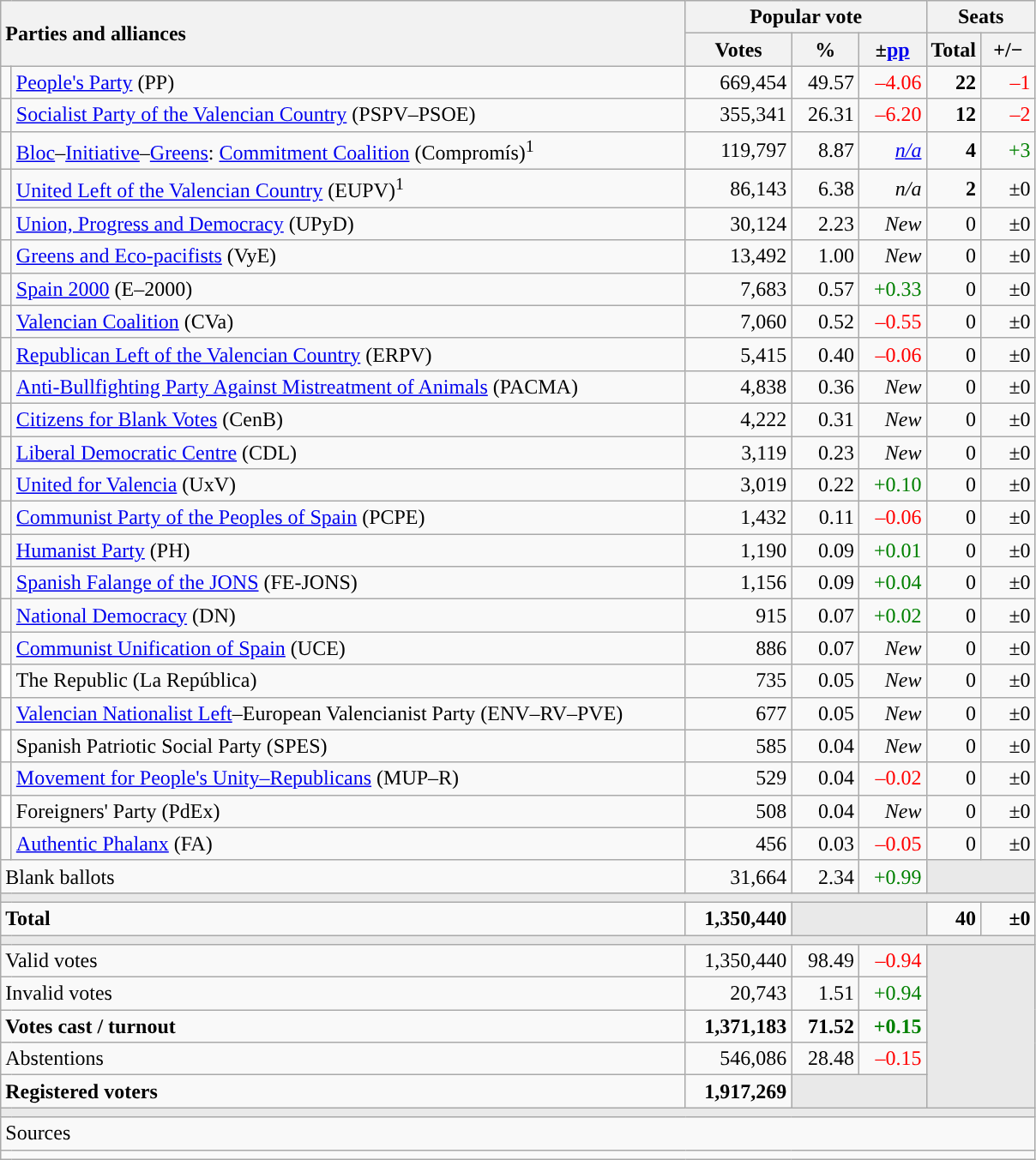<table class="wikitable" style="text-align:right;">
<tr>
<th style="text-align:left;" rowspan="2" colspan="2" width="525">Parties and alliances</th>
<th colspan="3">Popular vote</th>
<th colspan="2">Seats</th>
</tr>
<tr>
<th width="75">Votes</th>
<th width="45">%</th>
<th width="45">±<a href='#'>pp</a></th>
<th width="35">Total</th>
<th width="35">+/−</th>
</tr>
<tr>
<td width="1" style="color:inherit;background:"></td>
<td align="left"><a href='#'>People's Party</a> (PP)</td>
<td>669,454</td>
<td>49.57</td>
<td style="color:red;">–4.06</td>
<td><strong>22</strong></td>
<td style="color:red;">–1</td>
</tr>
<tr>
<td style="color:inherit;background:"></td>
<td align="left"><a href='#'>Socialist Party of the Valencian Country</a> (PSPV–PSOE)</td>
<td>355,341</td>
<td>26.31</td>
<td style="color:red;">–6.20</td>
<td><strong>12</strong></td>
<td style="color:red;">–2</td>
</tr>
<tr>
<td style="color:inherit;background:"></td>
<td align="left"><a href='#'>Bloc</a>–<a href='#'>Initiative</a>–<a href='#'>Greens</a>: <a href='#'>Commitment Coalition</a> (Compromís)<sup>1</sup></td>
<td>119,797</td>
<td>8.87</td>
<td><em><a href='#'>n/a</a></em></td>
<td><strong>4</strong></td>
<td style="color:green;">+3</td>
</tr>
<tr>
<td style="color:inherit;background:"></td>
<td align="left"><a href='#'>United Left of the Valencian Country</a> (EUPV)<sup>1</sup></td>
<td>86,143</td>
<td>6.38</td>
<td><em>n/a</em></td>
<td><strong>2</strong></td>
<td>±0</td>
</tr>
<tr>
<td style="color:inherit;background:"></td>
<td align="left"><a href='#'>Union, Progress and Democracy</a> (UPyD)</td>
<td>30,124</td>
<td>2.23</td>
<td><em>New</em></td>
<td>0</td>
<td>±0</td>
</tr>
<tr>
<td style="color:inherit;background:"></td>
<td align="left"><a href='#'>Greens and Eco-pacifists</a> (VyE)</td>
<td>13,492</td>
<td>1.00</td>
<td><em>New</em></td>
<td>0</td>
<td>±0</td>
</tr>
<tr>
<td style="color:inherit;background:"></td>
<td align="left"><a href='#'>Spain 2000</a> (E–2000)</td>
<td>7,683</td>
<td>0.57</td>
<td style="color:green;">+0.33</td>
<td>0</td>
<td>±0</td>
</tr>
<tr>
<td style="color:inherit;background:"></td>
<td align="left"><a href='#'>Valencian Coalition</a> (CVa)</td>
<td>7,060</td>
<td>0.52</td>
<td style="color:red;">–0.55</td>
<td>0</td>
<td>±0</td>
</tr>
<tr>
<td style="color:inherit;background:"></td>
<td align="left"><a href='#'>Republican Left of the Valencian Country</a> (ERPV)</td>
<td>5,415</td>
<td>0.40</td>
<td style="color:red;">–0.06</td>
<td>0</td>
<td>±0</td>
</tr>
<tr>
<td style="color:inherit;background:"></td>
<td align="left"><a href='#'>Anti-Bullfighting Party Against Mistreatment of Animals</a> (PACMA)</td>
<td>4,838</td>
<td>0.36</td>
<td><em>New</em></td>
<td>0</td>
<td>±0</td>
</tr>
<tr>
<td style="color:inherit;background:"></td>
<td align="left"><a href='#'>Citizens for Blank Votes</a> (CenB)</td>
<td>4,222</td>
<td>0.31</td>
<td><em>New</em></td>
<td>0</td>
<td>±0</td>
</tr>
<tr>
<td style="color:inherit;background:"></td>
<td align="left"><a href='#'>Liberal Democratic Centre</a> (CDL)</td>
<td>3,119</td>
<td>0.23</td>
<td><em>New</em></td>
<td>0</td>
<td>±0</td>
</tr>
<tr>
<td style="color:inherit;background:"></td>
<td align="left"><a href='#'>United for Valencia</a> (UxV)</td>
<td>3,019</td>
<td>0.22</td>
<td style="color:green;">+0.10</td>
<td>0</td>
<td>±0</td>
</tr>
<tr>
<td style="color:inherit;background:"></td>
<td align="left"><a href='#'>Communist Party of the Peoples of Spain</a> (PCPE)</td>
<td>1,432</td>
<td>0.11</td>
<td style="color:red;">–0.06</td>
<td>0</td>
<td>±0</td>
</tr>
<tr>
<td style="color:inherit;background:"></td>
<td align="left"><a href='#'>Humanist Party</a> (PH)</td>
<td>1,190</td>
<td>0.09</td>
<td style="color:green;">+0.01</td>
<td>0</td>
<td>±0</td>
</tr>
<tr>
<td style="color:inherit;background:"></td>
<td align="left"><a href='#'>Spanish Falange of the JONS</a> (FE-JONS)</td>
<td>1,156</td>
<td>0.09</td>
<td style="color:green;">+0.04</td>
<td>0</td>
<td>±0</td>
</tr>
<tr>
<td style="color:inherit;background:"></td>
<td align="left"><a href='#'>National Democracy</a> (DN)</td>
<td>915</td>
<td>0.07</td>
<td style="color:green;">+0.02</td>
<td>0</td>
<td>±0</td>
</tr>
<tr>
<td style="color:inherit;background:"></td>
<td align="left"><a href='#'>Communist Unification of Spain</a> (UCE)</td>
<td>886</td>
<td>0.07</td>
<td><em>New</em></td>
<td>0</td>
<td>±0</td>
</tr>
<tr>
<td bgcolor="white"></td>
<td align="left">The Republic (La República)</td>
<td>735</td>
<td>0.05</td>
<td><em>New</em></td>
<td>0</td>
<td>±0</td>
</tr>
<tr>
<td style="color:inherit;background:"></td>
<td align="left"><a href='#'>Valencian Nationalist Left</a>–European Valencianist Party (ENV–RV–PVE)</td>
<td>677</td>
<td>0.05</td>
<td><em>New</em></td>
<td>0</td>
<td>±0</td>
</tr>
<tr>
<td bgcolor="white"></td>
<td align="left">Spanish Patriotic Social Party (SPES)</td>
<td>585</td>
<td>0.04</td>
<td><em>New</em></td>
<td>0</td>
<td>±0</td>
</tr>
<tr>
<td style="color:inherit;background:"></td>
<td align="left"><a href='#'>Movement for People's Unity–Republicans</a> (MUP–R)</td>
<td>529</td>
<td>0.04</td>
<td style="color:red;">–0.02</td>
<td>0</td>
<td>±0</td>
</tr>
<tr>
<td bgcolor="white"></td>
<td align="left">Foreigners' Party (PdEx)</td>
<td>508</td>
<td>0.04</td>
<td><em>New</em></td>
<td>0</td>
<td>±0</td>
</tr>
<tr>
<td style="color:inherit;background:"></td>
<td align="left"><a href='#'>Authentic Phalanx</a> (FA)</td>
<td>456</td>
<td>0.03</td>
<td style="color:red;">–0.05</td>
<td>0</td>
<td>±0</td>
</tr>
<tr>
<td align="left" colspan="2">Blank ballots</td>
<td>31,664</td>
<td>2.34</td>
<td style="color:green;">+0.99</td>
<td bgcolor="#E9E9E9" colspan="2"></td>
</tr>
<tr>
<td colspan="7" bgcolor="#E9E9E9"></td>
</tr>
<tr style="font-weight:bold;">
<td align="left" colspan="2">Total</td>
<td>1,350,440</td>
<td bgcolor="#E9E9E9" colspan="2"></td>
<td>40</td>
<td>±0</td>
</tr>
<tr>
<td colspan="7" bgcolor="#E9E9E9"></td>
</tr>
<tr>
<td align="left" colspan="2">Valid votes</td>
<td>1,350,440</td>
<td>98.49</td>
<td style="color:red;">–0.94</td>
<td bgcolor="#E9E9E9" colspan="2" rowspan="5"></td>
</tr>
<tr>
<td align="left" colspan="2">Invalid votes</td>
<td>20,743</td>
<td>1.51</td>
<td style="color:green;">+0.94</td>
</tr>
<tr style="font-weight:bold;">
<td align="left" colspan="2">Votes cast / turnout</td>
<td>1,371,183</td>
<td>71.52</td>
<td style="color:green;">+0.15</td>
</tr>
<tr>
<td align="left" colspan="2">Abstentions</td>
<td>546,086</td>
<td>28.48</td>
<td style="color:red;">–0.15</td>
</tr>
<tr style="font-weight:bold;">
<td align="left" colspan="2">Registered voters</td>
<td>1,917,269</td>
<td bgcolor="#E9E9E9" colspan="2"></td>
</tr>
<tr>
<td colspan="7" bgcolor="#E9E9E9"></td>
</tr>
<tr>
<td align="left" colspan="7">Sources</td>
</tr>
<tr>
<td colspan="7" style="text-align:left; max-width:790px;"></td>
</tr>
</table>
